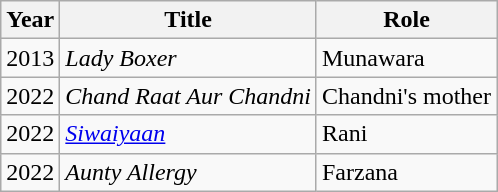<table class="wikitable sortable plainrowheaders">
<tr style="text-align:center;">
<th scope="col">Year</th>
<th scope="col">Title</th>
<th scope="col">Role</th>
</tr>
<tr>
<td>2013</td>
<td><em>Lady Boxer</em></td>
<td>Munawara</td>
</tr>
<tr>
<td>2022</td>
<td><em>Chand Raat Aur Chandni</em></td>
<td>Chandni's mother</td>
</tr>
<tr>
<td>2022</td>
<td><em><a href='#'>Siwaiyaan</a></em></td>
<td>Rani</td>
</tr>
<tr>
<td>2022</td>
<td><em>Aunty Allergy</em></td>
<td>Farzana</td>
</tr>
</table>
